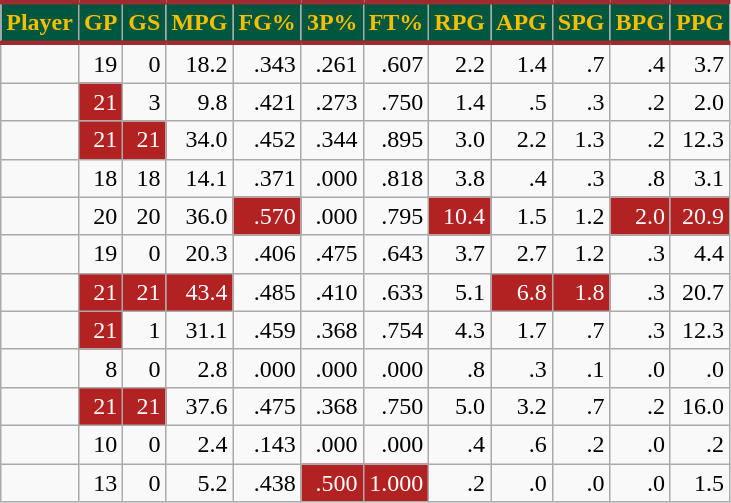<table class="wikitable sortable" style="text-align:right;">
<tr>
<th style="background:#00573F; color:#F6BE00; border-top:#9E2B2F 3px solid; border-bottom:#9E2B2F 3px solid;">Player</th>
<th style="background:#00573F; color:#F6BE00; border-top:#9E2B2F 3px solid; border-bottom:#9E2B2F 3px solid;">GP</th>
<th style="background:#00573F; color:#F6BE00; border-top:#9E2B2F 3px solid; border-bottom:#9E2B2F 3px solid;">GS</th>
<th style="background:#00573F; color:#F6BE00; border-top:#9E2B2F 3px solid; border-bottom:#9E2B2F 3px solid;">MPG</th>
<th style="background:#00573F; color:#F6BE00; border-top:#9E2B2F 3px solid; border-bottom:#9E2B2F 3px solid;">FG%</th>
<th style="background:#00573F; color:#F6BE00; border-top:#9E2B2F 3px solid; border-bottom:#9E2B2F 3px solid;">3P%</th>
<th style="background:#00573F; color:#F6BE00; border-top:#9E2B2F 3px solid; border-bottom:#9E2B2F 3px solid;">FT%</th>
<th style="background:#00573F; color:#F6BE00; border-top:#9E2B2F 3px solid; border-bottom:#9E2B2F 3px solid;">RPG</th>
<th style="background:#00573F; color:#F6BE00; border-top:#9E2B2F 3px solid; border-bottom:#9E2B2F 3px solid;">APG</th>
<th style="background:#00573F; color:#F6BE00; border-top:#9E2B2F 3px solid; border-bottom:#9E2B2F 3px solid;">SPG</th>
<th style="background:#00573F; color:#F6BE00; border-top:#9E2B2F 3px solid; border-bottom:#9E2B2F 3px solid;">BPG</th>
<th style="background:#00573F; color:#F6BE00; border-top:#9E2B2F 3px solid; border-bottom:#9E2B2F 3px solid;">PPG</th>
</tr>
<tr>
<td></td>
<td>19</td>
<td>0</td>
<td>18.2</td>
<td>.343</td>
<td>.261</td>
<td>.607</td>
<td>2.2</td>
<td>1.4</td>
<td>.7</td>
<td>.4</td>
<td>3.7</td>
</tr>
<tr>
<td></td>
<td style="background:#B22222;color:white;">21</td>
<td>3</td>
<td>9.8</td>
<td>.421</td>
<td>.273</td>
<td>.750</td>
<td>1.4</td>
<td>.5</td>
<td>.3</td>
<td>.2</td>
<td>2.0</td>
</tr>
<tr>
<td></td>
<td style="background:#B22222;color:white;">21</td>
<td style="background:#B22222;color:white;">21</td>
<td>34.0</td>
<td>.452</td>
<td>.344</td>
<td>.895</td>
<td>3.0</td>
<td>2.2</td>
<td>1.3</td>
<td>.2</td>
<td>12.3</td>
</tr>
<tr>
<td></td>
<td>18</td>
<td>18</td>
<td>14.1</td>
<td>.371</td>
<td>.000</td>
<td>.818</td>
<td>3.8</td>
<td>.4</td>
<td>.3</td>
<td>.8</td>
<td>3.1</td>
</tr>
<tr>
<td></td>
<td>20</td>
<td>20</td>
<td>36.0</td>
<td style="background:#B22222;color:white;">.570</td>
<td>.000</td>
<td>.795</td>
<td style="background:#B22222;color:white;">10.4</td>
<td>1.5</td>
<td>1.2</td>
<td style="background:#B22222;color:white;">2.0</td>
<td style="background:#B22222;color:white;">20.9</td>
</tr>
<tr>
<td></td>
<td>19</td>
<td>0</td>
<td>20.3</td>
<td>.406</td>
<td>.475</td>
<td>.643</td>
<td>3.7</td>
<td>2.7</td>
<td>1.2</td>
<td>.3</td>
<td>4.4</td>
</tr>
<tr>
<td></td>
<td style="background:#B22222;color:white;">21</td>
<td style="background:#B22222;color:white;">21</td>
<td style="background:#B22222;color:white;">43.4</td>
<td>.485</td>
<td>.410</td>
<td>.633</td>
<td>5.1</td>
<td style="background:#B22222;color:white;">6.8</td>
<td style="background:#B22222;color:white;">1.8</td>
<td>.3</td>
<td>20.7</td>
</tr>
<tr>
<td></td>
<td style="background:#B22222;color:white;">21</td>
<td>1</td>
<td>31.1</td>
<td>.459</td>
<td>.368</td>
<td>.754</td>
<td>4.3</td>
<td>1.7</td>
<td>.7</td>
<td>.3</td>
<td>12.3</td>
</tr>
<tr>
<td></td>
<td>8</td>
<td>0</td>
<td>2.8</td>
<td>.000</td>
<td>.000</td>
<td>.000</td>
<td>.8</td>
<td>.3</td>
<td>.1</td>
<td>.0</td>
<td>.0</td>
</tr>
<tr>
<td></td>
<td style="background:#B22222;color:white;">21</td>
<td style="background:#B22222;color:white;">21</td>
<td>37.6</td>
<td>.475</td>
<td>.368</td>
<td>.750</td>
<td>5.0</td>
<td>3.2</td>
<td>.7</td>
<td>.2</td>
<td>16.0</td>
</tr>
<tr>
<td></td>
<td>10</td>
<td>0</td>
<td>2.4</td>
<td>.143</td>
<td>.000</td>
<td>.000</td>
<td>.4</td>
<td>.6</td>
<td>.2</td>
<td>.0</td>
<td>.2</td>
</tr>
<tr>
<td></td>
<td>13</td>
<td>0</td>
<td>5.2</td>
<td>.438</td>
<td style="background:#B22222;color:white;">.500</td>
<td style="background:#B22222;color:white;">1.000</td>
<td>.2</td>
<td>.0</td>
<td>.0</td>
<td>.0</td>
<td>1.5</td>
</tr>
</table>
